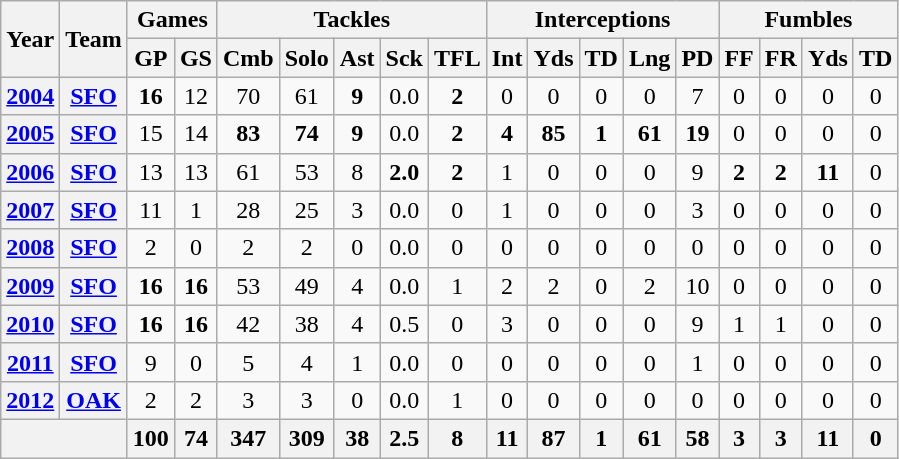<table class="wikitable" style="text-align:center">
<tr>
<th rowspan="2">Year</th>
<th rowspan="2">Team</th>
<th colspan="2">Games</th>
<th colspan="5">Tackles</th>
<th colspan="5">Interceptions</th>
<th colspan="4">Fumbles</th>
</tr>
<tr>
<th>GP</th>
<th>GS</th>
<th>Cmb</th>
<th>Solo</th>
<th>Ast</th>
<th>Sck</th>
<th>TFL</th>
<th>Int</th>
<th>Yds</th>
<th>TD</th>
<th>Lng</th>
<th>PD</th>
<th>FF</th>
<th>FR</th>
<th>Yds</th>
<th>TD</th>
</tr>
<tr>
<th><a href='#'>2004</a></th>
<th><a href='#'>SFO</a></th>
<td><strong>16</strong></td>
<td>12</td>
<td>70</td>
<td>61</td>
<td><strong>9</strong></td>
<td>0.0</td>
<td><strong>2</strong></td>
<td>0</td>
<td>0</td>
<td>0</td>
<td>0</td>
<td>7</td>
<td>0</td>
<td>0</td>
<td>0</td>
<td>0</td>
</tr>
<tr>
<th><a href='#'>2005</a></th>
<th><a href='#'>SFO</a></th>
<td>15</td>
<td>14</td>
<td><strong>83</strong></td>
<td><strong>74</strong></td>
<td><strong>9</strong></td>
<td>0.0</td>
<td><strong>2</strong></td>
<td><strong>4</strong></td>
<td><strong>85</strong></td>
<td><strong>1</strong></td>
<td><strong>61</strong></td>
<td><strong>19</strong></td>
<td>0</td>
<td>0</td>
<td>0</td>
<td>0</td>
</tr>
<tr>
<th><a href='#'>2006</a></th>
<th><a href='#'>SFO</a></th>
<td>13</td>
<td>13</td>
<td>61</td>
<td>53</td>
<td>8</td>
<td><strong>2.0</strong></td>
<td><strong>2</strong></td>
<td>1</td>
<td>0</td>
<td>0</td>
<td>0</td>
<td>9</td>
<td><strong>2</strong></td>
<td><strong>2</strong></td>
<td><strong>11</strong></td>
<td>0</td>
</tr>
<tr>
<th><a href='#'>2007</a></th>
<th><a href='#'>SFO</a></th>
<td>11</td>
<td>1</td>
<td>28</td>
<td>25</td>
<td>3</td>
<td>0.0</td>
<td>0</td>
<td>1</td>
<td>0</td>
<td>0</td>
<td>0</td>
<td>3</td>
<td>0</td>
<td>0</td>
<td>0</td>
<td>0</td>
</tr>
<tr>
<th><a href='#'>2008</a></th>
<th><a href='#'>SFO</a></th>
<td>2</td>
<td>0</td>
<td>2</td>
<td>2</td>
<td>0</td>
<td>0.0</td>
<td>0</td>
<td>0</td>
<td>0</td>
<td>0</td>
<td>0</td>
<td>0</td>
<td>0</td>
<td>0</td>
<td>0</td>
<td>0</td>
</tr>
<tr>
<th><a href='#'>2009</a></th>
<th><a href='#'>SFO</a></th>
<td><strong>16</strong></td>
<td><strong>16</strong></td>
<td>53</td>
<td>49</td>
<td>4</td>
<td>0.0</td>
<td>1</td>
<td>2</td>
<td>2</td>
<td>0</td>
<td>2</td>
<td>10</td>
<td>0</td>
<td>0</td>
<td>0</td>
<td>0</td>
</tr>
<tr>
<th><a href='#'>2010</a></th>
<th><a href='#'>SFO</a></th>
<td><strong>16</strong></td>
<td><strong>16</strong></td>
<td>42</td>
<td>38</td>
<td>4</td>
<td>0.5</td>
<td>0</td>
<td>3</td>
<td>0</td>
<td>0</td>
<td>0</td>
<td>9</td>
<td>1</td>
<td>1</td>
<td>0</td>
<td>0</td>
</tr>
<tr>
<th><a href='#'>2011</a></th>
<th><a href='#'>SFO</a></th>
<td>9</td>
<td>0</td>
<td>5</td>
<td>4</td>
<td>1</td>
<td>0.0</td>
<td>0</td>
<td>0</td>
<td>0</td>
<td>0</td>
<td>0</td>
<td>1</td>
<td>0</td>
<td>0</td>
<td>0</td>
<td>0</td>
</tr>
<tr>
<th><a href='#'>2012</a></th>
<th><a href='#'>OAK</a></th>
<td>2</td>
<td>2</td>
<td>3</td>
<td>3</td>
<td>0</td>
<td>0.0</td>
<td>1</td>
<td>0</td>
<td>0</td>
<td>0</td>
<td>0</td>
<td>0</td>
<td>0</td>
<td>0</td>
<td>0</td>
<td>0</td>
</tr>
<tr>
<th colspan="2"></th>
<th>100</th>
<th>74</th>
<th>347</th>
<th>309</th>
<th>38</th>
<th>2.5</th>
<th>8</th>
<th>11</th>
<th>87</th>
<th>1</th>
<th>61</th>
<th>58</th>
<th>3</th>
<th>3</th>
<th>11</th>
<th>0</th>
</tr>
</table>
